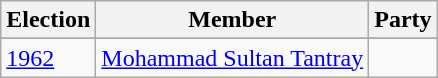<table class="wikitable sortable">
<tr>
<th>Election</th>
<th>Member</th>
<th colspan=2>Party</th>
</tr>
<tr>
</tr>
<tr>
</tr>
<tr>
</tr>
<tr>
</tr>
<tr>
</tr>
<tr>
</tr>
<tr>
</tr>
<tr>
</tr>
<tr>
</tr>
<tr>
</tr>
<tr>
</tr>
<tr>
<td><a href='#'>1962</a></td>
<td><a href='#'>Mohammad Sultan Tantray</a></td>
<td></td>
</tr>
</table>
